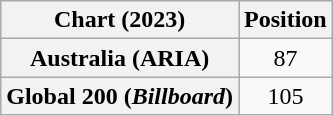<table class="wikitable sortable plainrowheaders" style="text-align:center">
<tr>
<th scope="col">Chart (2023)</th>
<th scope="col">Position</th>
</tr>
<tr>
<th scope="row">Australia (ARIA)</th>
<td>87</td>
</tr>
<tr>
<th scope="row">Global 200 (<em>Billboard</em>)</th>
<td>105</td>
</tr>
</table>
